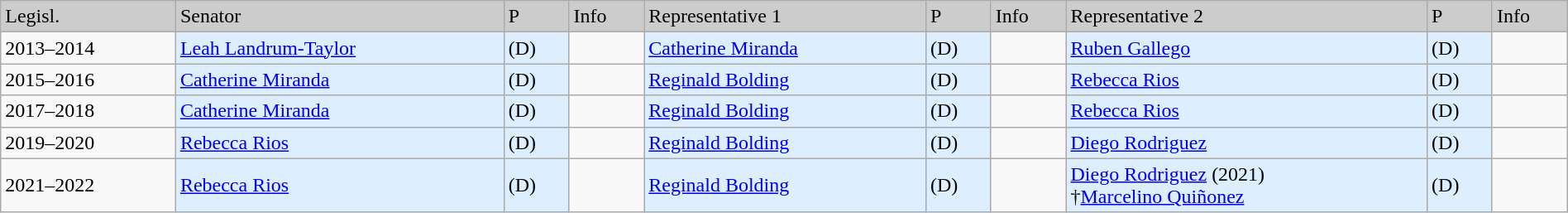<table class=wikitable width="100%" border="1">
<tr style="background-color:#cccccc;">
<td>Legisl.</td>
<td>Senator</td>
<td>P</td>
<td>Info</td>
<td>Representative 1</td>
<td>P</td>
<td>Info</td>
<td>Representative 2</td>
<td>P</td>
<td>Info</td>
</tr>
<tr>
<td>2013–2014</td>
<td style="background:#DDEEFF"><a href='#'>Leah Landrum-Taylor</a></td>
<td style="background:#DDEEFF">(D)</td>
<td></td>
<td style="background:#DDEEFF"><a href='#'>Catherine Miranda</a></td>
<td style="background:#DDEEFF">(D)</td>
<td></td>
<td style="background:#DDEEFF"><a href='#'>Ruben Gallego</a></td>
<td style="background:#DDEEFF">(D)</td>
<td></td>
</tr>
<tr>
<td>2015–2016</td>
<td style="background:#DDEEFF"><a href='#'>Catherine Miranda</a></td>
<td style="background:#DDEEFF">(D)</td>
<td></td>
<td style="background:#DDEEFF"><a href='#'>Reginald Bolding</a></td>
<td style="background:#DDEEFF">(D)</td>
<td></td>
<td style="background:#DDEEFF"><a href='#'>Rebecca Rios</a></td>
<td style="background:#DDEEFF">(D)</td>
<td></td>
</tr>
<tr>
<td>2017–2018</td>
<td style="background:#DDEEFF"><a href='#'>Catherine Miranda</a></td>
<td style="background:#DDEEFF">(D)</td>
<td></td>
<td style="background:#DDEEFF"><a href='#'>Reginald Bolding</a></td>
<td style="background:#DDEEFF">(D)</td>
<td></td>
<td style="background:#DDEEFF"><a href='#'>Rebecca Rios</a></td>
<td style="background:#DDEEFF">(D)</td>
<td></td>
</tr>
<tr>
<td>2019–2020</td>
<td style="background:#DDEEFF"><a href='#'>Rebecca Rios</a></td>
<td style="background:#DDEEFF">(D)</td>
<td></td>
<td style="background:#DDEEFF"><a href='#'>Reginald Bolding</a></td>
<td style="background:#DDEEFF">(D)</td>
<td></td>
<td style="background:#DDEEFF"><a href='#'>Diego Rodriguez</a></td>
<td style="background:#DDEEFF">(D)</td>
<td></td>
</tr>
<tr>
<td>2021–2022</td>
<td style="background:#DDEEFF"><a href='#'>Rebecca Rios</a></td>
<td style="background:#DDEEFF">(D)</td>
<td></td>
<td style="background:#DDEEFF"><a href='#'>Reginald Bolding</a></td>
<td style="background:#DDEEFF">(D)</td>
<td></td>
<td style="background:#DDEEFF"><a href='#'>Diego Rodriguez</a> (2021)<br> †<a href='#'>Marcelino Quiñonez</a></td>
<td style="background:#DDEEFF">(D)</td>
<td></td>
</tr>
</table>
